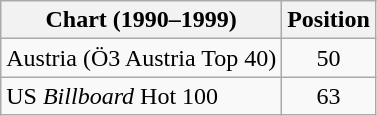<table class="wikitable">
<tr>
<th>Chart (1990–1999)</th>
<th>Position</th>
</tr>
<tr>
<td>Austria (Ö3 Austria Top 40)</td>
<td align="center">50</td>
</tr>
<tr>
<td>US <em>Billboard</em> Hot 100</td>
<td align="center">63</td>
</tr>
</table>
